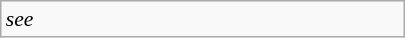<table class="wikitable floatright" style="font-size: 0.9em; width: 270px;">
<tr>
<td><em>see </em></td>
</tr>
</table>
